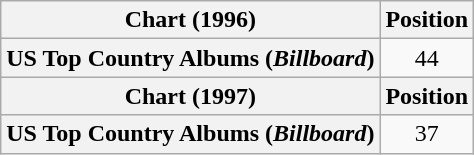<table class="wikitable plainrowheaders" style="text-align:center">
<tr>
<th scope="col">Chart (1996)</th>
<th scope="col">Position</th>
</tr>
<tr>
<th scope="row">US Top Country Albums (<em>Billboard</em>)</th>
<td>44</td>
</tr>
<tr>
<th scope="col">Chart (1997)</th>
<th scope="col">Position</th>
</tr>
<tr>
<th scope="row">US Top Country Albums (<em>Billboard</em>)</th>
<td>37</td>
</tr>
</table>
